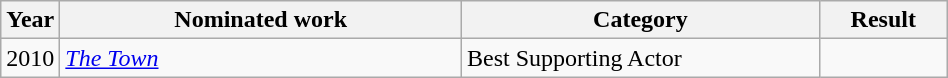<table class="wikitable sortable" width="50%">
<tr>
<th width="1%">Year</th>
<th width="45%">Nominated work</th>
<th width="40%">Category</th>
<th width="14%">Result</th>
</tr>
<tr>
<td>2010</td>
<td><em><a href='#'>The Town</a></em></td>
<td>Best Supporting Actor</td>
<td></td>
</tr>
</table>
